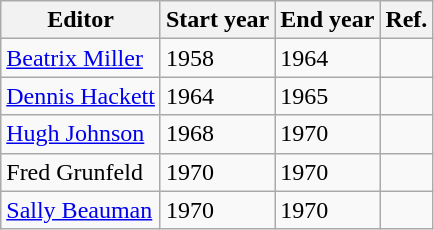<table class="wikitable">
<tr>
<th>Editor</th>
<th>Start year</th>
<th>End year</th>
<th>Ref.</th>
</tr>
<tr>
<td><a href='#'>Beatrix Miller</a></td>
<td>1958</td>
<td>1964</td>
<td></td>
</tr>
<tr>
<td><a href='#'>Dennis Hackett</a></td>
<td>1964</td>
<td>1965</td>
<td></td>
</tr>
<tr>
<td><a href='#'>Hugh Johnson</a></td>
<td>1968</td>
<td>1970</td>
<td></td>
</tr>
<tr>
<td>Fred Grunfeld</td>
<td>1970</td>
<td>1970</td>
<td></td>
</tr>
<tr>
<td><a href='#'>Sally Beauman</a></td>
<td>1970</td>
<td>1970</td>
<td></td>
</tr>
</table>
